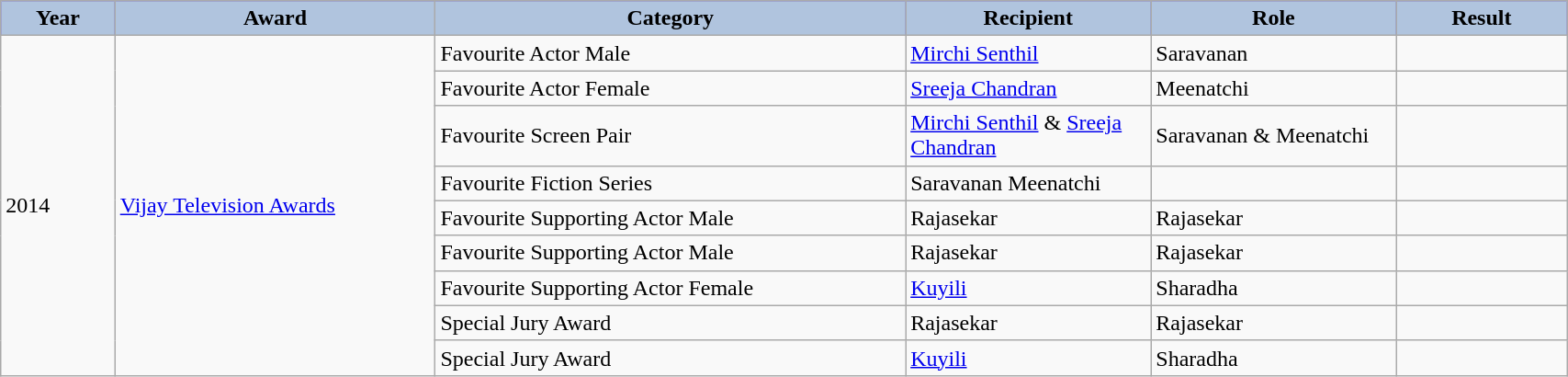<table class="wikitable" width="90%">
<tr bgcolor="blue">
<th style="width:25pt; background:LightSteelBlue;">Year</th>
<th style="width:80pt; background:LightSteelBlue;">Award</th>
<th style="width:120pt; background:LightSteelBlue;">Category</th>
<th style="width:60pt; background:LightSteelBlue;">Recipient</th>
<th style="width:60pt; background:LightSteelBlue;">Role</th>
<th style="width:40pt; background:LightSteelBlue;">Result</th>
</tr>
<tr>
<td rowspan="9">2014</td>
<td rowspan="9"><a href='#'>Vijay Television Awards</a></td>
<td>Favourite Actor Male</td>
<td><a href='#'>Mirchi Senthil</a></td>
<td>Saravanan</td>
<td></td>
</tr>
<tr>
<td>Favourite Actor Female</td>
<td><a href='#'>Sreeja Chandran</a></td>
<td>Meenatchi</td>
<td></td>
</tr>
<tr>
<td>Favourite Screen Pair</td>
<td><a href='#'>Mirchi Senthil</a> & <a href='#'>Sreeja Chandran</a></td>
<td>Saravanan & Meenatchi</td>
<td></td>
</tr>
<tr>
<td>Favourite Fiction Series</td>
<td>Saravanan Meenatchi</td>
<td></td>
<td></td>
</tr>
<tr>
<td>Favourite Supporting Actor Male</td>
<td>Rajasekar</td>
<td>Rajasekar</td>
<td></td>
</tr>
<tr>
<td>Favourite Supporting Actor Male</td>
<td>Rajasekar</td>
<td>Rajasekar</td>
<td></td>
</tr>
<tr>
<td>Favourite Supporting Actor Female</td>
<td><a href='#'>Kuyili</a></td>
<td>Sharadha</td>
<td></td>
</tr>
<tr>
<td>Special Jury Award</td>
<td>Rajasekar</td>
<td>Rajasekar</td>
<td></td>
</tr>
<tr>
<td>Special Jury Award</td>
<td><a href='#'>Kuyili</a></td>
<td>Sharadha</td>
<td></td>
</tr>
</table>
